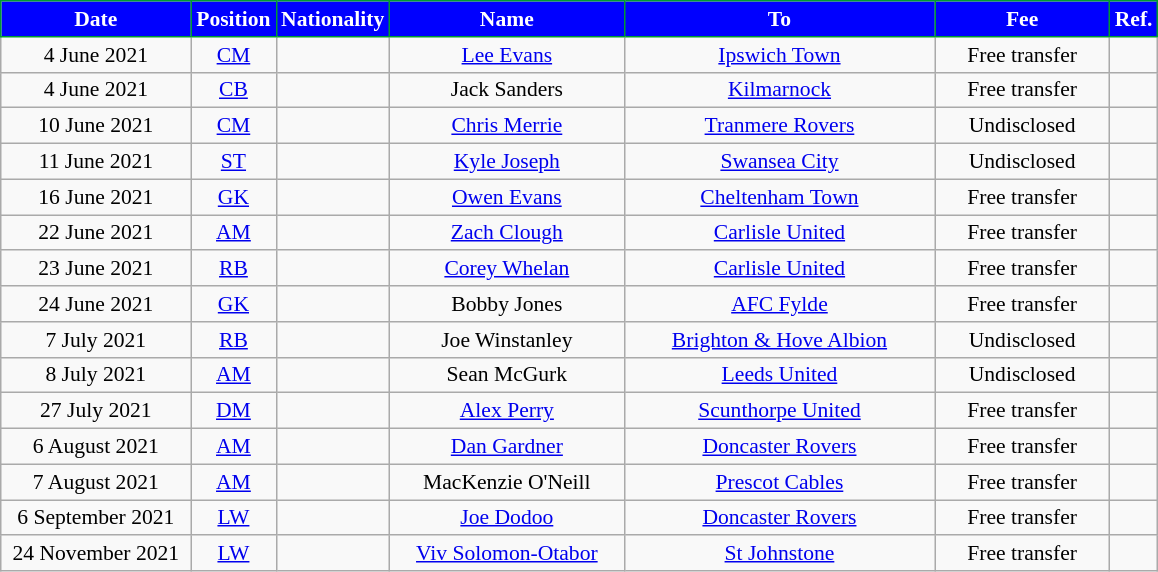<table class="wikitable"  style="text-align:center; font-size:90%; ">
<tr>
<th style="background:#00f; color:#fff; border:1px solid #093; width:120px;">Date</th>
<th style="background:#00f; color:#fff; border:1px solid #093; width:50px;">Position</th>
<th style="background:#00f; color:#fff; border:1px solid #093; width:50px;">Nationality</th>
<th style="background:#00f; color:#fff; border:1px solid #093; width:150px;">Name</th>
<th style="background:#00f; color:#fff; border:1px solid #093; width:200px;">To</th>
<th style="background:#00f; color:#fff; border:1px solid #093; width:110px;">Fee</th>
<th style="background:#00f; color:#fff; border:1px solid #093; width:25px;">Ref.</th>
</tr>
<tr>
<td>4 June 2021</td>
<td><a href='#'>CM</a></td>
<td></td>
<td><a href='#'>Lee Evans</a></td>
<td> <a href='#'>Ipswich Town</a></td>
<td>Free transfer</td>
<td></td>
</tr>
<tr>
<td>4 June 2021</td>
<td><a href='#'>CB</a></td>
<td></td>
<td>Jack Sanders</td>
<td> <a href='#'>Kilmarnock</a></td>
<td>Free transfer</td>
<td></td>
</tr>
<tr>
<td>10 June 2021</td>
<td><a href='#'>CM</a></td>
<td></td>
<td><a href='#'>Chris Merrie</a></td>
<td> <a href='#'>Tranmere Rovers</a></td>
<td>Undisclosed</td>
<td></td>
</tr>
<tr>
<td>11 June 2021</td>
<td><a href='#'>ST</a></td>
<td></td>
<td><a href='#'>Kyle Joseph</a></td>
<td> <a href='#'>Swansea City</a></td>
<td>Undisclosed</td>
<td></td>
</tr>
<tr>
<td>16 June 2021</td>
<td><a href='#'>GK</a></td>
<td></td>
<td><a href='#'>Owen Evans</a></td>
<td> <a href='#'>Cheltenham Town</a></td>
<td>Free transfer</td>
<td></td>
</tr>
<tr>
<td>22 June 2021</td>
<td><a href='#'>AM</a></td>
<td></td>
<td><a href='#'>Zach Clough</a></td>
<td> <a href='#'>Carlisle United</a></td>
<td>Free transfer</td>
<td></td>
</tr>
<tr>
<td>23 June 2021</td>
<td><a href='#'>RB</a></td>
<td></td>
<td><a href='#'>Corey Whelan</a></td>
<td> <a href='#'>Carlisle United</a></td>
<td>Free transfer</td>
<td></td>
</tr>
<tr>
<td>24 June 2021</td>
<td><a href='#'>GK</a></td>
<td></td>
<td>Bobby Jones</td>
<td> <a href='#'>AFC Fylde</a></td>
<td>Free transfer</td>
<td></td>
</tr>
<tr>
<td>7 July 2021</td>
<td><a href='#'>RB</a></td>
<td></td>
<td>Joe Winstanley</td>
<td> <a href='#'>Brighton & Hove Albion</a></td>
<td>Undisclosed</td>
<td></td>
</tr>
<tr>
<td>8 July 2021</td>
<td><a href='#'>AM</a></td>
<td></td>
<td>Sean McGurk</td>
<td> <a href='#'>Leeds United</a></td>
<td>Undisclosed</td>
<td></td>
</tr>
<tr>
<td>27 July 2021</td>
<td><a href='#'>DM</a></td>
<td></td>
<td><a href='#'>Alex Perry</a></td>
<td> <a href='#'>Scunthorpe United</a></td>
<td>Free transfer</td>
<td></td>
</tr>
<tr>
<td>6 August 2021</td>
<td><a href='#'>AM</a></td>
<td></td>
<td><a href='#'>Dan Gardner</a></td>
<td> <a href='#'>Doncaster Rovers</a></td>
<td>Free transfer</td>
<td></td>
</tr>
<tr>
<td>7 August 2021</td>
<td><a href='#'>AM</a></td>
<td></td>
<td>MacKenzie O'Neill</td>
<td> <a href='#'>Prescot Cables</a></td>
<td>Free transfer</td>
<td></td>
</tr>
<tr>
<td>6 September 2021</td>
<td><a href='#'>LW</a></td>
<td></td>
<td><a href='#'>Joe Dodoo</a></td>
<td> <a href='#'>Doncaster Rovers</a></td>
<td>Free transfer</td>
<td></td>
</tr>
<tr>
<td>24 November 2021</td>
<td><a href='#'>LW</a></td>
<td></td>
<td><a href='#'>Viv Solomon-Otabor</a></td>
<td> <a href='#'>St Johnstone</a></td>
<td>Free transfer</td>
<td></td>
</tr>
</table>
